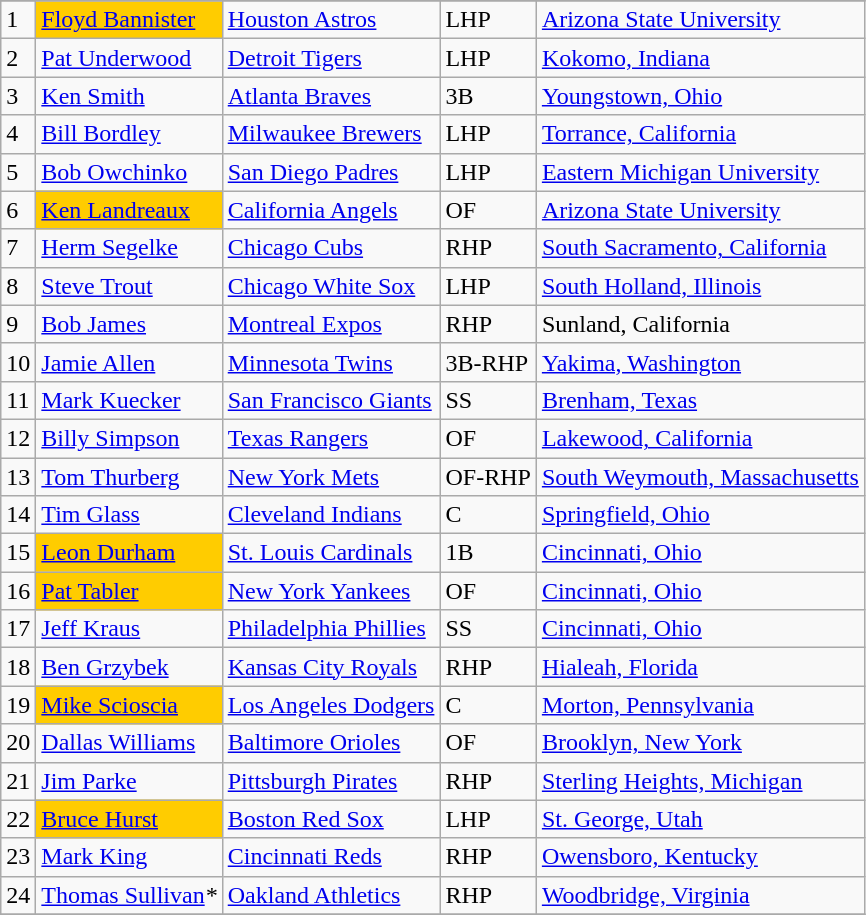<table class="wikitable">
<tr>
</tr>
<tr>
<td>1</td>
<td bgcolor="#FFCC00"><a href='#'>Floyd Bannister</a></td>
<td><a href='#'>Houston Astros</a></td>
<td>LHP</td>
<td><a href='#'>Arizona State University</a></td>
</tr>
<tr>
<td>2</td>
<td><a href='#'>Pat Underwood</a></td>
<td><a href='#'>Detroit Tigers</a></td>
<td>LHP</td>
<td><a href='#'>Kokomo, Indiana</a></td>
</tr>
<tr>
<td>3</td>
<td><a href='#'>Ken Smith</a></td>
<td><a href='#'>Atlanta Braves</a></td>
<td>3B</td>
<td><a href='#'>Youngstown, Ohio</a></td>
</tr>
<tr>
<td>4</td>
<td><a href='#'>Bill Bordley</a></td>
<td><a href='#'>Milwaukee Brewers</a></td>
<td>LHP</td>
<td><a href='#'>Torrance, California</a></td>
</tr>
<tr>
<td>5</td>
<td><a href='#'>Bob Owchinko</a></td>
<td><a href='#'>San Diego Padres</a></td>
<td>LHP</td>
<td><a href='#'>Eastern Michigan University</a></td>
</tr>
<tr>
<td>6</td>
<td bgcolor="#FFCC00"><a href='#'>Ken Landreaux</a></td>
<td><a href='#'>California Angels</a></td>
<td>OF</td>
<td><a href='#'>Arizona State University</a></td>
</tr>
<tr>
<td>7</td>
<td><a href='#'>Herm Segelke</a></td>
<td><a href='#'>Chicago Cubs</a></td>
<td>RHP</td>
<td><a href='#'>South Sacramento, California</a></td>
</tr>
<tr>
<td>8</td>
<td><a href='#'>Steve Trout</a></td>
<td><a href='#'>Chicago White Sox</a></td>
<td>LHP</td>
<td><a href='#'>South Holland, Illinois</a></td>
</tr>
<tr>
<td>9</td>
<td><a href='#'>Bob James</a></td>
<td><a href='#'>Montreal Expos</a></td>
<td>RHP</td>
<td>Sunland, California</td>
</tr>
<tr>
<td>10</td>
<td><a href='#'>Jamie Allen</a></td>
<td><a href='#'>Minnesota Twins</a></td>
<td>3B-RHP</td>
<td><a href='#'>Yakima, Washington</a></td>
</tr>
<tr>
<td>11</td>
<td><a href='#'>Mark Kuecker</a></td>
<td><a href='#'>San Francisco Giants</a></td>
<td>SS</td>
<td><a href='#'>Brenham, Texas</a></td>
</tr>
<tr>
<td>12</td>
<td><a href='#'>Billy Simpson</a></td>
<td><a href='#'>Texas Rangers</a></td>
<td>OF</td>
<td><a href='#'>Lakewood, California</a></td>
</tr>
<tr>
<td>13</td>
<td><a href='#'>Tom Thurberg</a></td>
<td><a href='#'>New York Mets</a></td>
<td>OF-RHP</td>
<td><a href='#'>South Weymouth, Massachusetts</a></td>
</tr>
<tr>
<td>14</td>
<td><a href='#'>Tim Glass</a></td>
<td><a href='#'>Cleveland Indians</a></td>
<td>C</td>
<td><a href='#'>Springfield, Ohio</a></td>
</tr>
<tr>
<td>15</td>
<td bgcolor="#FFCC00"><a href='#'>Leon Durham</a></td>
<td><a href='#'>St. Louis Cardinals</a></td>
<td>1B</td>
<td><a href='#'>Cincinnati, Ohio</a></td>
</tr>
<tr>
<td>16</td>
<td bgcolor="#FFCC00"><a href='#'>Pat Tabler</a></td>
<td><a href='#'>New York Yankees</a></td>
<td>OF</td>
<td><a href='#'>Cincinnati, Ohio</a></td>
</tr>
<tr>
<td>17</td>
<td><a href='#'>Jeff Kraus</a></td>
<td><a href='#'>Philadelphia Phillies</a></td>
<td>SS</td>
<td><a href='#'>Cincinnati, Ohio</a></td>
</tr>
<tr>
<td>18</td>
<td><a href='#'>Ben Grzybek</a></td>
<td><a href='#'>Kansas City Royals</a></td>
<td>RHP</td>
<td><a href='#'>Hialeah, Florida</a></td>
</tr>
<tr>
<td>19</td>
<td bgcolor="#FFCC00"><a href='#'>Mike Scioscia</a></td>
<td><a href='#'>Los Angeles Dodgers</a></td>
<td>C</td>
<td><a href='#'>Morton, Pennsylvania</a></td>
</tr>
<tr>
<td>20</td>
<td><a href='#'>Dallas Williams</a></td>
<td><a href='#'>Baltimore Orioles</a></td>
<td>OF</td>
<td><a href='#'>Brooklyn, New York</a></td>
</tr>
<tr>
<td>21</td>
<td><a href='#'>Jim Parke</a></td>
<td><a href='#'>Pittsburgh Pirates</a></td>
<td>RHP</td>
<td><a href='#'>Sterling Heights, Michigan</a></td>
</tr>
<tr>
<td>22</td>
<td bgcolor="#FFCC00"><a href='#'>Bruce Hurst</a></td>
<td><a href='#'>Boston Red Sox</a></td>
<td>LHP</td>
<td><a href='#'>St. George, Utah</a></td>
</tr>
<tr>
<td>23</td>
<td><a href='#'>Mark King</a></td>
<td><a href='#'>Cincinnati Reds</a></td>
<td>RHP</td>
<td><a href='#'>Owensboro, Kentucky</a></td>
</tr>
<tr>
<td>24</td>
<td><a href='#'>Thomas Sullivan</a><em>*</em></td>
<td><a href='#'>Oakland Athletics</a></td>
<td>RHP</td>
<td><a href='#'>Woodbridge, Virginia</a></td>
</tr>
<tr>
</tr>
</table>
